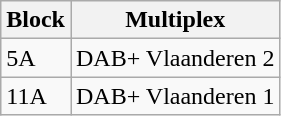<table class="wikitable sortable">
<tr>
<th>Block</th>
<th>Multiplex</th>
</tr>
<tr>
<td>5A</td>
<td>DAB+ Vlaanderen 2</td>
</tr>
<tr>
<td>11A</td>
<td>DAB+ Vlaanderen 1</td>
</tr>
</table>
